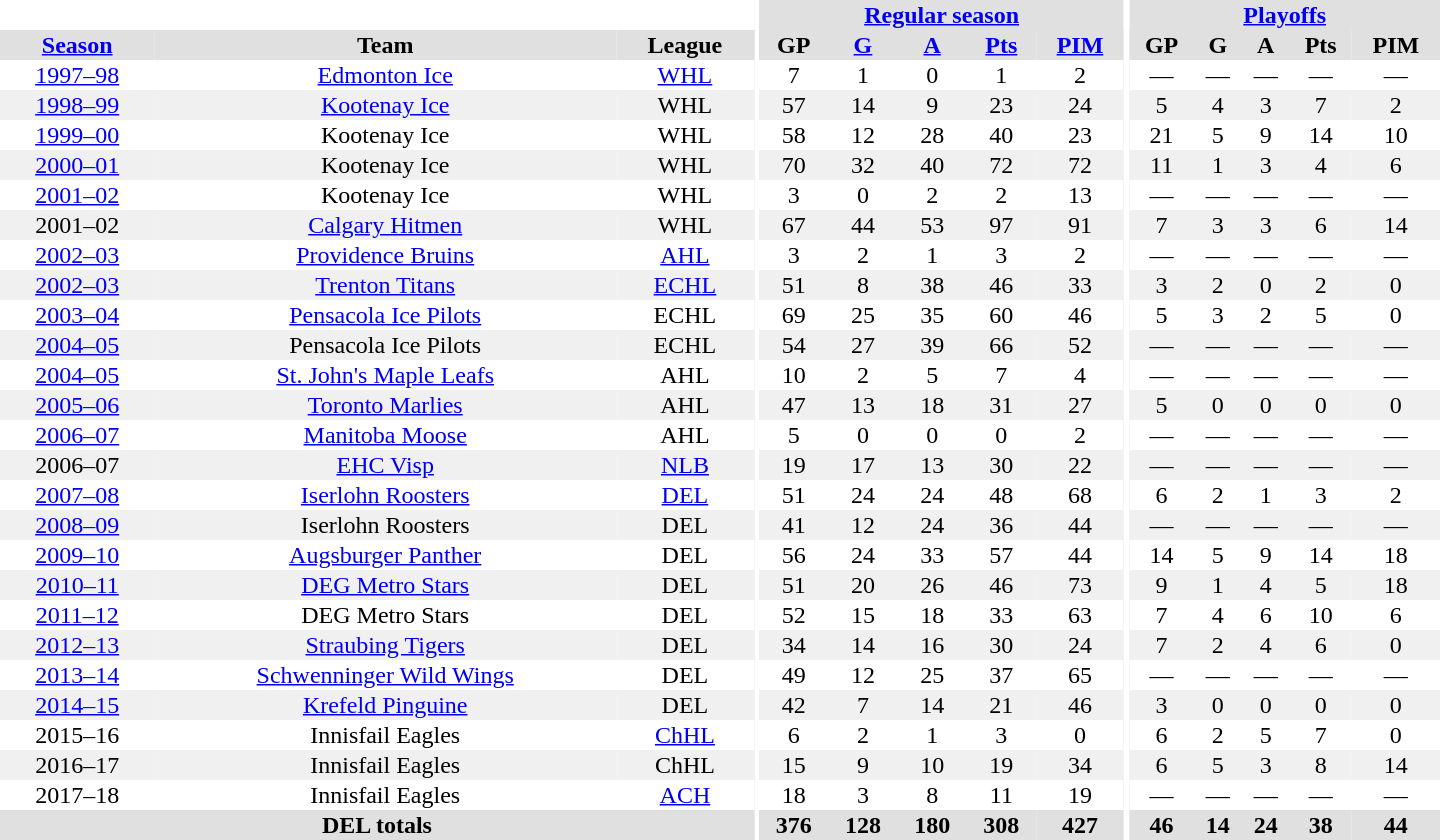<table border="0" cellpadding="1" cellspacing="0" style="text-align:center; width:60em">
<tr bgcolor="#e0e0e0">
<th colspan="3" bgcolor="#ffffff"></th>
<th rowspan="99" bgcolor="#ffffff"></th>
<th colspan="5"><a href='#'>Regular season</a></th>
<th rowspan="99" bgcolor="#ffffff"></th>
<th colspan="5"><a href='#'>Playoffs</a></th>
</tr>
<tr bgcolor="#e0e0e0">
<th><a href='#'>Season</a></th>
<th>Team</th>
<th>League</th>
<th>GP</th>
<th><a href='#'>G</a></th>
<th><a href='#'>A</a></th>
<th><a href='#'>Pts</a></th>
<th><a href='#'>PIM</a></th>
<th>GP</th>
<th>G</th>
<th>A</th>
<th>Pts</th>
<th>PIM</th>
</tr>
<tr ALIGN="center">
<td><a href='#'>1997–98</a></td>
<td><a href='#'>Edmonton Ice</a></td>
<td><a href='#'>WHL</a></td>
<td>7</td>
<td>1</td>
<td>0</td>
<td>1</td>
<td>2</td>
<td>—</td>
<td>—</td>
<td>—</td>
<td>—</td>
<td>—</td>
</tr>
<tr ALIGN="center" bgcolor="#f0f0f0">
<td><a href='#'>1998–99</a></td>
<td><a href='#'>Kootenay Ice</a></td>
<td>WHL</td>
<td>57</td>
<td>14</td>
<td>9</td>
<td>23</td>
<td>24</td>
<td>5</td>
<td>4</td>
<td>3</td>
<td>7</td>
<td>2</td>
</tr>
<tr ALIGN="center">
<td><a href='#'>1999–00</a></td>
<td>Kootenay Ice</td>
<td>WHL</td>
<td>58</td>
<td>12</td>
<td>28</td>
<td>40</td>
<td>23</td>
<td>21</td>
<td>5</td>
<td>9</td>
<td>14</td>
<td>10</td>
</tr>
<tr ALIGN="center" bgcolor="#f0f0f0">
<td><a href='#'>2000–01</a></td>
<td>Kootenay Ice</td>
<td>WHL</td>
<td>70</td>
<td>32</td>
<td>40</td>
<td>72</td>
<td>72</td>
<td>11</td>
<td>1</td>
<td>3</td>
<td>4</td>
<td>6</td>
</tr>
<tr ALIGN="center">
<td><a href='#'>2001–02</a></td>
<td>Kootenay Ice</td>
<td>WHL</td>
<td>3</td>
<td>0</td>
<td>2</td>
<td>2</td>
<td>13</td>
<td>—</td>
<td>—</td>
<td>—</td>
<td>—</td>
<td>—</td>
</tr>
<tr ALIGN="center" bgcolor="#f0f0f0">
<td>2001–02</td>
<td><a href='#'>Calgary Hitmen</a></td>
<td>WHL</td>
<td>67</td>
<td>44</td>
<td>53</td>
<td>97</td>
<td>91</td>
<td>7</td>
<td>3</td>
<td>3</td>
<td>6</td>
<td>14</td>
</tr>
<tr ALIGN="center">
<td><a href='#'>2002–03</a></td>
<td><a href='#'>Providence Bruins</a></td>
<td><a href='#'>AHL</a></td>
<td>3</td>
<td>2</td>
<td>1</td>
<td>3</td>
<td>2</td>
<td>—</td>
<td>—</td>
<td>—</td>
<td>—</td>
<td>—</td>
</tr>
<tr ALIGN="center" bgcolor="#f0f0f0">
<td><a href='#'>2002–03</a></td>
<td><a href='#'>Trenton Titans</a></td>
<td><a href='#'>ECHL</a></td>
<td>51</td>
<td>8</td>
<td>38</td>
<td>46</td>
<td>33</td>
<td>3</td>
<td>2</td>
<td>0</td>
<td>2</td>
<td>0</td>
</tr>
<tr ALIGN="center">
<td><a href='#'>2003–04</a></td>
<td><a href='#'>Pensacola Ice Pilots</a></td>
<td>ECHL</td>
<td>69</td>
<td>25</td>
<td>35</td>
<td>60</td>
<td>46</td>
<td>5</td>
<td>3</td>
<td>2</td>
<td>5</td>
<td>0</td>
</tr>
<tr ALIGN="center" bgcolor="#f0f0f0">
<td><a href='#'>2004–05</a></td>
<td>Pensacola Ice Pilots</td>
<td>ECHL</td>
<td>54</td>
<td>27</td>
<td>39</td>
<td>66</td>
<td>52</td>
<td>—</td>
<td>—</td>
<td>—</td>
<td>—</td>
<td>—</td>
</tr>
<tr ALIGN="center">
<td><a href='#'>2004–05</a></td>
<td><a href='#'>St. John's Maple Leafs</a></td>
<td>AHL</td>
<td>10</td>
<td>2</td>
<td>5</td>
<td>7</td>
<td>4</td>
<td>—</td>
<td>—</td>
<td>—</td>
<td>—</td>
<td>—</td>
</tr>
<tr ALIGN="center" bgcolor="#f0f0f0">
<td><a href='#'>2005–06</a></td>
<td><a href='#'>Toronto Marlies</a></td>
<td>AHL</td>
<td>47</td>
<td>13</td>
<td>18</td>
<td>31</td>
<td>27</td>
<td>5</td>
<td>0</td>
<td>0</td>
<td>0</td>
<td>0</td>
</tr>
<tr ALIGN="center">
<td><a href='#'>2006–07</a></td>
<td><a href='#'>Manitoba Moose</a></td>
<td>AHL</td>
<td>5</td>
<td>0</td>
<td>0</td>
<td>0</td>
<td>2</td>
<td>—</td>
<td>—</td>
<td>—</td>
<td>—</td>
<td>—</td>
</tr>
<tr ALIGN="center" bgcolor="#f0f0f0">
<td>2006–07</td>
<td><a href='#'>EHC Visp</a></td>
<td><a href='#'>NLB</a></td>
<td>19</td>
<td>17</td>
<td>13</td>
<td>30</td>
<td>22</td>
<td>—</td>
<td>—</td>
<td>—</td>
<td>—</td>
<td>—</td>
</tr>
<tr ALIGN="center">
<td><a href='#'>2007–08</a></td>
<td><a href='#'>Iserlohn Roosters</a></td>
<td><a href='#'>DEL</a></td>
<td>51</td>
<td>24</td>
<td>24</td>
<td>48</td>
<td>68</td>
<td>6</td>
<td>2</td>
<td>1</td>
<td>3</td>
<td>2</td>
</tr>
<tr ALIGN="center" bgcolor="#f0f0f0">
<td><a href='#'>2008–09</a></td>
<td>Iserlohn Roosters</td>
<td>DEL</td>
<td>41</td>
<td>12</td>
<td>24</td>
<td>36</td>
<td>44</td>
<td>—</td>
<td>—</td>
<td>—</td>
<td>—</td>
<td>—</td>
</tr>
<tr ALIGN="center">
<td><a href='#'>2009–10</a></td>
<td><a href='#'>Augsburger Panther</a></td>
<td>DEL</td>
<td>56</td>
<td>24</td>
<td>33</td>
<td>57</td>
<td>44</td>
<td>14</td>
<td>5</td>
<td>9</td>
<td>14</td>
<td>18</td>
</tr>
<tr ALIGN="center" bgcolor="#f0f0f0">
<td><a href='#'>2010–11</a></td>
<td><a href='#'>DEG Metro Stars</a></td>
<td>DEL</td>
<td>51</td>
<td>20</td>
<td>26</td>
<td>46</td>
<td>73</td>
<td>9</td>
<td>1</td>
<td>4</td>
<td>5</td>
<td>18</td>
</tr>
<tr ALIGN="center">
<td><a href='#'>2011–12</a></td>
<td>DEG Metro Stars</td>
<td>DEL</td>
<td>52</td>
<td>15</td>
<td>18</td>
<td>33</td>
<td>63</td>
<td>7</td>
<td>4</td>
<td>6</td>
<td>10</td>
<td>6</td>
</tr>
<tr ALIGN="center" bgcolor="#f0f0f0">
<td><a href='#'>2012–13</a></td>
<td><a href='#'>Straubing Tigers</a></td>
<td>DEL</td>
<td>34</td>
<td>14</td>
<td>16</td>
<td>30</td>
<td>24</td>
<td>7</td>
<td>2</td>
<td>4</td>
<td>6</td>
<td>0</td>
</tr>
<tr ALIGN="center">
<td><a href='#'>2013–14</a></td>
<td><a href='#'>Schwenninger Wild Wings</a></td>
<td>DEL</td>
<td>49</td>
<td>12</td>
<td>25</td>
<td>37</td>
<td>65</td>
<td>—</td>
<td>—</td>
<td>—</td>
<td>—</td>
<td>—</td>
</tr>
<tr ALIGN="center"  bgcolor="#f0f0f0">
<td><a href='#'>2014–15</a></td>
<td><a href='#'>Krefeld Pinguine</a></td>
<td>DEL</td>
<td>42</td>
<td>7</td>
<td>14</td>
<td>21</td>
<td>46</td>
<td>3</td>
<td>0</td>
<td>0</td>
<td>0</td>
<td>0</td>
</tr>
<tr ALIGN="center">
<td>2015–16</td>
<td>Innisfail Eagles</td>
<td><a href='#'>ChHL</a></td>
<td>6</td>
<td>2</td>
<td>1</td>
<td>3</td>
<td>0</td>
<td>6</td>
<td>2</td>
<td>5</td>
<td>7</td>
<td>0</td>
</tr>
<tr ALIGN="center"  bgcolor="#f0f0f0">
<td>2016–17</td>
<td>Innisfail Eagles</td>
<td>ChHL</td>
<td>15</td>
<td>9</td>
<td>10</td>
<td>19</td>
<td>34</td>
<td>6</td>
<td>5</td>
<td>3</td>
<td>8</td>
<td>14</td>
</tr>
<tr ALIGN="center">
<td>2017–18</td>
<td>Innisfail Eagles</td>
<td><a href='#'>ACH</a></td>
<td>18</td>
<td>3</td>
<td>8</td>
<td>11</td>
<td>19</td>
<td>—</td>
<td>—</td>
<td>—</td>
<td>—</td>
<td>—</td>
</tr>
<tr bgcolor="#e0e0e0">
<th colspan="3">DEL totals</th>
<th>376</th>
<th>128</th>
<th>180</th>
<th>308</th>
<th>427</th>
<th>46</th>
<th>14</th>
<th>24</th>
<th>38</th>
<th>44</th>
</tr>
</table>
